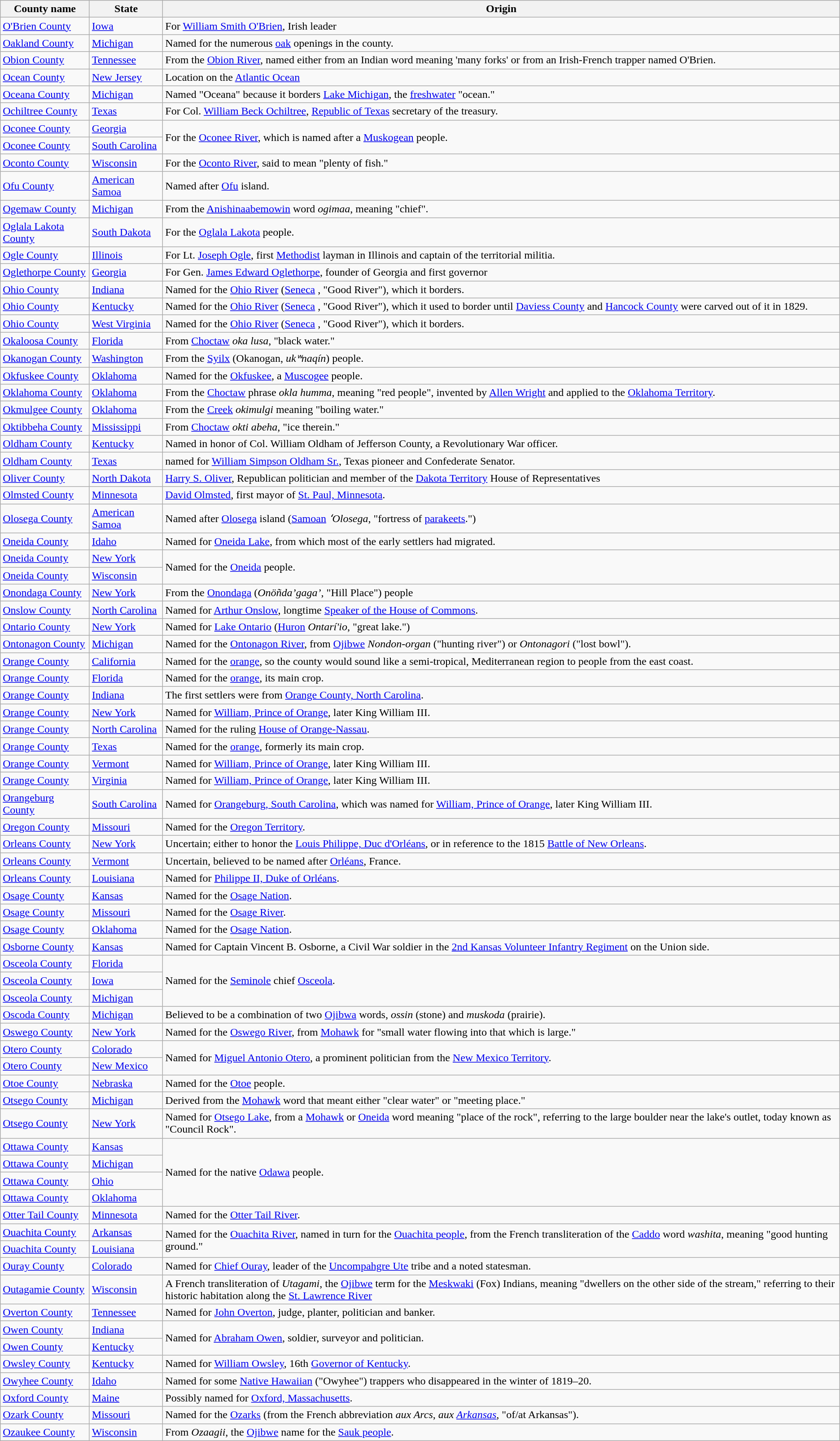<table class="wikitable sortable">
<tr ">
<th>County name</th>
<th>State</th>
<th>Origin</th>
</tr>
<tr>
<td><a href='#'>O'Brien County</a></td>
<td><a href='#'>Iowa</a></td>
<td>For <a href='#'>William Smith O'Brien</a>, Irish leader</td>
</tr>
<tr>
<td><a href='#'>Oakland County</a></td>
<td><a href='#'>Michigan</a></td>
<td>Named for the numerous <a href='#'>oak</a> openings in the county.</td>
</tr>
<tr>
<td><a href='#'>Obion County</a></td>
<td><a href='#'>Tennessee</a></td>
<td>From the <a href='#'>Obion River</a>, named either from an Indian word meaning 'many forks' or from an Irish-French trapper named O'Brien.</td>
</tr>
<tr>
<td><a href='#'>Ocean County</a></td>
<td><a href='#'>New Jersey</a></td>
<td>Location on the <a href='#'>Atlantic Ocean</a></td>
</tr>
<tr>
<td><a href='#'>Oceana County</a></td>
<td><a href='#'>Michigan</a></td>
<td>Named "Oceana" because it borders <a href='#'>Lake Michigan</a>, the <a href='#'>freshwater</a> "ocean."</td>
</tr>
<tr>
<td><a href='#'>Ochiltree County</a></td>
<td><a href='#'>Texas</a></td>
<td>For Col. <a href='#'>William Beck Ochiltree</a>, <a href='#'>Republic of Texas</a> secretary of the treasury.</td>
</tr>
<tr>
<td><a href='#'>Oconee County</a></td>
<td><a href='#'>Georgia</a></td>
<td rowspan="2">For the <a href='#'>Oconee River</a>, which is named after a <a href='#'>Muskogean</a> people.</td>
</tr>
<tr>
<td><a href='#'>Oconee County</a></td>
<td><a href='#'>South Carolina</a></td>
</tr>
<tr>
<td><a href='#'>Oconto County</a></td>
<td><a href='#'>Wisconsin</a></td>
<td>For the <a href='#'>Oconto River</a>, said to mean "plenty of fish."</td>
</tr>
<tr>
<td><a href='#'>Ofu County</a></td>
<td><a href='#'>American Samoa</a></td>
<td>Named after <a href='#'>Ofu</a> island.</td>
</tr>
<tr>
<td><a href='#'>Ogemaw County</a></td>
<td><a href='#'>Michigan</a></td>
<td>From the <a href='#'>Anishinaabemowin</a> word <em>ogimaa</em>, meaning "chief".</td>
</tr>
<tr>
<td><a href='#'>Oglala Lakota County</a></td>
<td><a href='#'>South Dakota</a></td>
<td>For the <a href='#'>Oglala Lakota</a> people.</td>
</tr>
<tr>
<td><a href='#'>Ogle County</a></td>
<td><a href='#'>Illinois</a></td>
<td>For Lt. <a href='#'>Joseph Ogle</a>, first <a href='#'>Methodist</a> layman in Illinois and captain of the territorial militia.</td>
</tr>
<tr>
<td><a href='#'>Oglethorpe County</a></td>
<td><a href='#'>Georgia</a></td>
<td>For Gen. <a href='#'>James Edward Oglethorpe</a>, founder of Georgia and first governor</td>
</tr>
<tr>
<td><a href='#'>Ohio County</a></td>
<td><a href='#'>Indiana</a></td>
<td>Named for the <a href='#'>Ohio River</a> (<a href='#'>Seneca</a> <em></em>, "Good River"), which it borders.</td>
</tr>
<tr>
<td><a href='#'>Ohio County</a></td>
<td><a href='#'>Kentucky</a></td>
<td>Named for the <a href='#'>Ohio River</a> (<a href='#'>Seneca</a> <em></em>, "Good River"), which it used to border until <a href='#'>Daviess County</a> and <a href='#'>Hancock County</a> were carved out of it in 1829.</td>
</tr>
<tr>
<td><a href='#'>Ohio County</a></td>
<td><a href='#'>West Virginia</a></td>
<td>Named for the <a href='#'>Ohio River</a> (<a href='#'>Seneca</a> <em></em>, "Good River"), which it borders.</td>
</tr>
<tr>
<td><a href='#'>Okaloosa County</a></td>
<td><a href='#'>Florida</a></td>
<td>From <a href='#'>Choctaw</a> <em>oka lusa</em>, "black water."</td>
</tr>
<tr>
<td><a href='#'>Okanogan County</a></td>
<td><a href='#'>Washington</a></td>
<td>From the <a href='#'>Syilx</a> (Okanogan, <em>ukʷnaqín</em>) people.</td>
</tr>
<tr>
<td><a href='#'>Okfuskee County</a></td>
<td><a href='#'>Oklahoma</a></td>
<td>Named for the <a href='#'>Okfuskee</a>, a <a href='#'>Muscogee</a> people.</td>
</tr>
<tr>
<td><a href='#'>Oklahoma County</a></td>
<td><a href='#'>Oklahoma</a></td>
<td>From the <a href='#'>Choctaw</a> phrase <em>okla humma</em>, meaning "red people", invented by <a href='#'>Allen Wright</a> and applied to the <a href='#'>Oklahoma Territory</a>.</td>
</tr>
<tr>
<td><a href='#'>Okmulgee County</a></td>
<td><a href='#'>Oklahoma</a></td>
<td>From the <a href='#'>Creek</a> <em>okimulgi</em> meaning "boiling water."</td>
</tr>
<tr>
<td><a href='#'>Oktibbeha County</a></td>
<td><a href='#'>Mississippi</a></td>
<td>From <a href='#'>Choctaw</a> <em>okti abeha</em>, "ice therein."</td>
</tr>
<tr>
<td><a href='#'>Oldham County</a></td>
<td><a href='#'>Kentucky</a></td>
<td>Named in honor of Col. William Oldham of Jefferson County, a Revolutionary War officer.</td>
</tr>
<tr>
<td><a href='#'>Oldham County</a></td>
<td><a href='#'>Texas</a></td>
<td>named for <a href='#'>William Simpson Oldham Sr.</a>, Texas pioneer and Confederate Senator.</td>
</tr>
<tr>
<td><a href='#'>Oliver County</a></td>
<td><a href='#'>North Dakota</a></td>
<td><a href='#'>Harry S. Oliver</a>, Republican politician and member of the <a href='#'>Dakota Territory</a> House of Representatives</td>
</tr>
<tr>
<td><a href='#'>Olmsted County</a></td>
<td><a href='#'>Minnesota</a></td>
<td><a href='#'>David Olmsted</a>, first mayor of <a href='#'>St. Paul, Minnesota</a>.</td>
</tr>
<tr>
<td><a href='#'>Olosega County</a></td>
<td><a href='#'>American Samoa</a></td>
<td>Named after <a href='#'>Olosega</a> island (<a href='#'>Samoan</a> <em>ʻOlosega</em>, "fortress of <a href='#'>parakeets</a>.")</td>
</tr>
<tr>
<td><a href='#'>Oneida County</a></td>
<td><a href='#'>Idaho</a></td>
<td>Named for <a href='#'>Oneida Lake</a>, from which most of the early settlers had migrated.</td>
</tr>
<tr>
<td><a href='#'>Oneida County</a></td>
<td><a href='#'>New York</a></td>
<td rowspan="2">Named for the <a href='#'>Oneida</a> people.</td>
</tr>
<tr>
<td><a href='#'>Oneida County</a></td>
<td><a href='#'>Wisconsin</a></td>
</tr>
<tr>
<td><a href='#'>Onondaga County</a></td>
<td><a href='#'>New York</a></td>
<td>From the <a href='#'>Onondaga</a> (<em>Onöñda’gaga’</em>, "Hill Place") people</td>
</tr>
<tr>
<td><a href='#'>Onslow County</a></td>
<td><a href='#'>North Carolina</a></td>
<td>Named for <a href='#'>Arthur Onslow</a>, longtime <a href='#'>Speaker of the House of Commons</a>.</td>
</tr>
<tr>
<td><a href='#'>Ontario County</a></td>
<td><a href='#'>New York</a></td>
<td>Named for <a href='#'>Lake Ontario</a> (<a href='#'>Huron</a> <em>Ontarí'io</em>, "great lake.")</td>
</tr>
<tr>
<td><a href='#'>Ontonagon County</a></td>
<td><a href='#'>Michigan</a></td>
<td>Named for the <a href='#'>Ontonagon River</a>, from <a href='#'>Ojibwe</a> <em>Nondon-organ</em> ("hunting river") or <em>Ontonagori</em> ("lost bowl").</td>
</tr>
<tr>
<td><a href='#'>Orange County</a></td>
<td><a href='#'>California</a></td>
<td>Named for the <a href='#'>orange</a>, so the county would sound like a semi-tropical, Mediterranean region to people from the east coast.</td>
</tr>
<tr>
<td><a href='#'>Orange County</a></td>
<td><a href='#'>Florida</a></td>
<td>Named for the <a href='#'>orange</a>, its main crop.</td>
</tr>
<tr>
<td><a href='#'>Orange County</a></td>
<td><a href='#'>Indiana</a></td>
<td>The first settlers were from <a href='#'>Orange County, North Carolina</a>.</td>
</tr>
<tr>
<td><a href='#'>Orange County</a></td>
<td><a href='#'>New York</a></td>
<td>Named for <a href='#'>William, Prince of Orange</a>, later King William III.</td>
</tr>
<tr>
<td><a href='#'>Orange County</a></td>
<td><a href='#'>North Carolina</a></td>
<td>Named for the ruling <a href='#'>House of Orange-Nassau</a>.</td>
</tr>
<tr>
<td><a href='#'>Orange County</a></td>
<td><a href='#'>Texas</a></td>
<td>Named for the <a href='#'>orange</a>, formerly its main crop.</td>
</tr>
<tr>
<td><a href='#'>Orange County</a></td>
<td><a href='#'>Vermont</a></td>
<td>Named for <a href='#'>William, Prince of Orange</a>, later King William III.</td>
</tr>
<tr>
<td><a href='#'>Orange County</a></td>
<td><a href='#'>Virginia</a></td>
<td>Named for <a href='#'>William, Prince of Orange</a>, later King William III.</td>
</tr>
<tr>
<td><a href='#'>Orangeburg County</a></td>
<td><a href='#'>South Carolina</a></td>
<td>Named for <a href='#'>Orangeburg, South Carolina</a>, which was named for <a href='#'>William, Prince of Orange</a>, later King William III.</td>
</tr>
<tr>
<td><a href='#'>Oregon County</a></td>
<td><a href='#'>Missouri</a></td>
<td>Named for the <a href='#'>Oregon Territory</a>.</td>
</tr>
<tr>
<td><a href='#'>Orleans County</a></td>
<td><a href='#'>New York</a></td>
<td>Uncertain; either to honor the <a href='#'>Louis Philippe, Duc d'Orléans</a>, or in reference to the 1815 <a href='#'>Battle of New Orleans</a>.</td>
</tr>
<tr>
<td><a href='#'>Orleans County</a></td>
<td><a href='#'>Vermont</a></td>
<td>Uncertain, believed to be named after <a href='#'>Orléans</a>, France.</td>
</tr>
<tr>
<td><a href='#'>Orleans County</a></td>
<td><a href='#'>Louisiana</a></td>
<td>Named for <a href='#'>Philippe II, Duke of Orléans</a>.</td>
</tr>
<tr>
<td><a href='#'>Osage County</a></td>
<td><a href='#'>Kansas</a></td>
<td>Named for the <a href='#'>Osage Nation</a>.</td>
</tr>
<tr>
<td><a href='#'>Osage County</a></td>
<td><a href='#'>Missouri</a></td>
<td>Named for the <a href='#'>Osage River</a>.</td>
</tr>
<tr>
<td><a href='#'>Osage County</a></td>
<td><a href='#'>Oklahoma</a></td>
<td>Named for the <a href='#'>Osage Nation</a>.</td>
</tr>
<tr>
<td><a href='#'>Osborne County</a></td>
<td><a href='#'>Kansas</a></td>
<td>Named for Captain Vincent B. Osborne, a Civil War soldier in the <a href='#'>2nd Kansas Volunteer Infantry Regiment</a> on the Union side.</td>
</tr>
<tr>
<td><a href='#'>Osceola County</a></td>
<td><a href='#'>Florida</a></td>
<td rowspan="3">Named for the <a href='#'>Seminole</a> chief <a href='#'>Osceola</a>.</td>
</tr>
<tr>
<td><a href='#'>Osceola County</a></td>
<td><a href='#'>Iowa</a></td>
</tr>
<tr>
<td><a href='#'>Osceola County</a></td>
<td><a href='#'>Michigan</a></td>
</tr>
<tr>
<td><a href='#'>Oscoda County</a></td>
<td><a href='#'>Michigan</a></td>
<td>Believed to be a combination of two <a href='#'>Ojibwa</a> words, <em>ossin</em> (stone) and <em>muskoda</em> (prairie).</td>
</tr>
<tr>
<td><a href='#'>Oswego County</a></td>
<td><a href='#'>New York</a></td>
<td>Named for the <a href='#'>Oswego River</a>, from <a href='#'>Mohawk</a> for "small water flowing into that which is large."</td>
</tr>
<tr>
<td><a href='#'>Otero County</a></td>
<td><a href='#'>Colorado</a></td>
<td rowspan="2">Named for <a href='#'>Miguel Antonio Otero</a>, a prominent politician from the <a href='#'>New Mexico Territory</a>.</td>
</tr>
<tr>
<td><a href='#'>Otero County</a></td>
<td><a href='#'>New Mexico</a></td>
</tr>
<tr>
<td><a href='#'>Otoe County</a></td>
<td><a href='#'>Nebraska</a></td>
<td>Named for the <a href='#'>Otoe</a> people.</td>
</tr>
<tr>
<td><a href='#'>Otsego County</a></td>
<td><a href='#'>Michigan</a></td>
<td>Derived from the <a href='#'>Mohawk</a> word that meant either "clear water" or "meeting place."</td>
</tr>
<tr>
<td><a href='#'>Otsego County</a></td>
<td><a href='#'>New York</a></td>
<td>Named for <a href='#'>Otsego Lake</a>, from a <a href='#'>Mohawk</a> or <a href='#'>Oneida</a> word meaning "place of the rock", referring to the large boulder near the lake's outlet, today known as "Council Rock".</td>
</tr>
<tr>
<td><a href='#'>Ottawa County</a></td>
<td><a href='#'>Kansas</a></td>
<td rowspan="4">Named for the native <a href='#'>Odawa</a> people.</td>
</tr>
<tr>
<td><a href='#'>Ottawa County</a></td>
<td><a href='#'>Michigan</a></td>
</tr>
<tr>
<td><a href='#'>Ottawa County</a></td>
<td><a href='#'>Ohio</a></td>
</tr>
<tr>
<td><a href='#'>Ottawa County</a></td>
<td><a href='#'>Oklahoma</a></td>
</tr>
<tr>
<td><a href='#'>Otter Tail County</a></td>
<td><a href='#'>Minnesota</a></td>
<td>Named for the <a href='#'>Otter Tail River</a>.</td>
</tr>
<tr>
<td><a href='#'>Ouachita County</a></td>
<td><a href='#'>Arkansas</a></td>
<td rowspan="2">Named for the <a href='#'>Ouachita River</a>, named in turn for the <a href='#'>Ouachita people</a>, from the French transliteration of the <a href='#'>Caddo</a> word <em>washita</em>, meaning "good hunting ground."</td>
</tr>
<tr>
<td><a href='#'>Ouachita County</a></td>
<td><a href='#'>Louisiana</a></td>
</tr>
<tr>
<td><a href='#'>Ouray County</a></td>
<td><a href='#'>Colorado</a></td>
<td>Named for <a href='#'>Chief Ouray</a>, leader of the <a href='#'>Uncompahgre Ute</a> tribe and a noted statesman.</td>
</tr>
<tr>
<td><a href='#'>Outagamie County</a></td>
<td><a href='#'>Wisconsin</a></td>
<td>A French transliteration of <em>Utagami</em>, the <a href='#'>Ojibwe</a> term for the <a href='#'>Meskwaki</a> (Fox) Indians, meaning "dwellers on the other side of the stream," referring to their historic habitation along the <a href='#'>St. Lawrence River</a></td>
</tr>
<tr>
<td><a href='#'>Overton County</a></td>
<td><a href='#'>Tennessee</a></td>
<td>Named for <a href='#'>John Overton</a>, judge, planter, politician and banker.</td>
</tr>
<tr>
<td><a href='#'>Owen County</a></td>
<td><a href='#'>Indiana</a></td>
<td rowspan="2">Named for <a href='#'>Abraham Owen</a>, soldier, surveyor and politician.</td>
</tr>
<tr>
<td><a href='#'>Owen County</a></td>
<td><a href='#'>Kentucky</a></td>
</tr>
<tr>
<td><a href='#'>Owsley County</a></td>
<td><a href='#'>Kentucky</a></td>
<td>Named for <a href='#'>William Owsley</a>, 16th <a href='#'>Governor of Kentucky</a>.</td>
</tr>
<tr>
<td><a href='#'>Owyhee County</a></td>
<td><a href='#'>Idaho</a></td>
<td>Named for some <a href='#'>Native Hawaiian</a> ("Owyhee") trappers who disappeared in the winter of 1819–20.</td>
</tr>
<tr>
<td><a href='#'>Oxford County</a></td>
<td><a href='#'>Maine</a></td>
<td>Possibly named for <a href='#'>Oxford, Massachusetts</a>.</td>
</tr>
<tr>
<td><a href='#'>Ozark County</a></td>
<td><a href='#'>Missouri</a></td>
<td>Named for the <a href='#'>Ozarks</a> (from the French abbreviation <em>aux Arcs</em>, <em>aux <a href='#'>Arkansas</a></em>, "of/at Arkansas").</td>
</tr>
<tr>
<td><a href='#'>Ozaukee County</a></td>
<td><a href='#'>Wisconsin</a></td>
<td>From <em>Ozaagii</em>, the <a href='#'>Ojibwe</a> name for the <a href='#'>Sauk people</a>.</td>
</tr>
</table>
